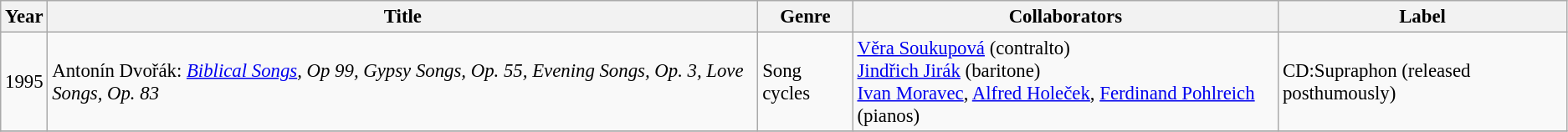<table class="wikitable" style="font-size:95%;">
<tr>
<th>Year</th>
<th>Title</th>
<th>Genre</th>
<th>Collaborators</th>
<th>Label</th>
</tr>
<tr>
<td>1995</td>
<td>Antonín Dvořák: <em><a href='#'>Biblical Songs</a>, Op 99, Gypsy Songs, Op. 55, Evening Songs, Op. 3, Love Songs, Op. 83</em></td>
<td>Song cycles</td>
<td><a href='#'>Věra Soukupová</a> (contralto)<br><a href='#'>Jindřich Jirák</a> (baritone)<br><a href='#'>Ivan Moravec</a>, <a href='#'>Alfred Holeček</a>, <a href='#'>Ferdinand Pohlreich</a> (pianos)</td>
<td>CD:Supraphon (released posthumously)</td>
</tr>
<tr>
</tr>
</table>
